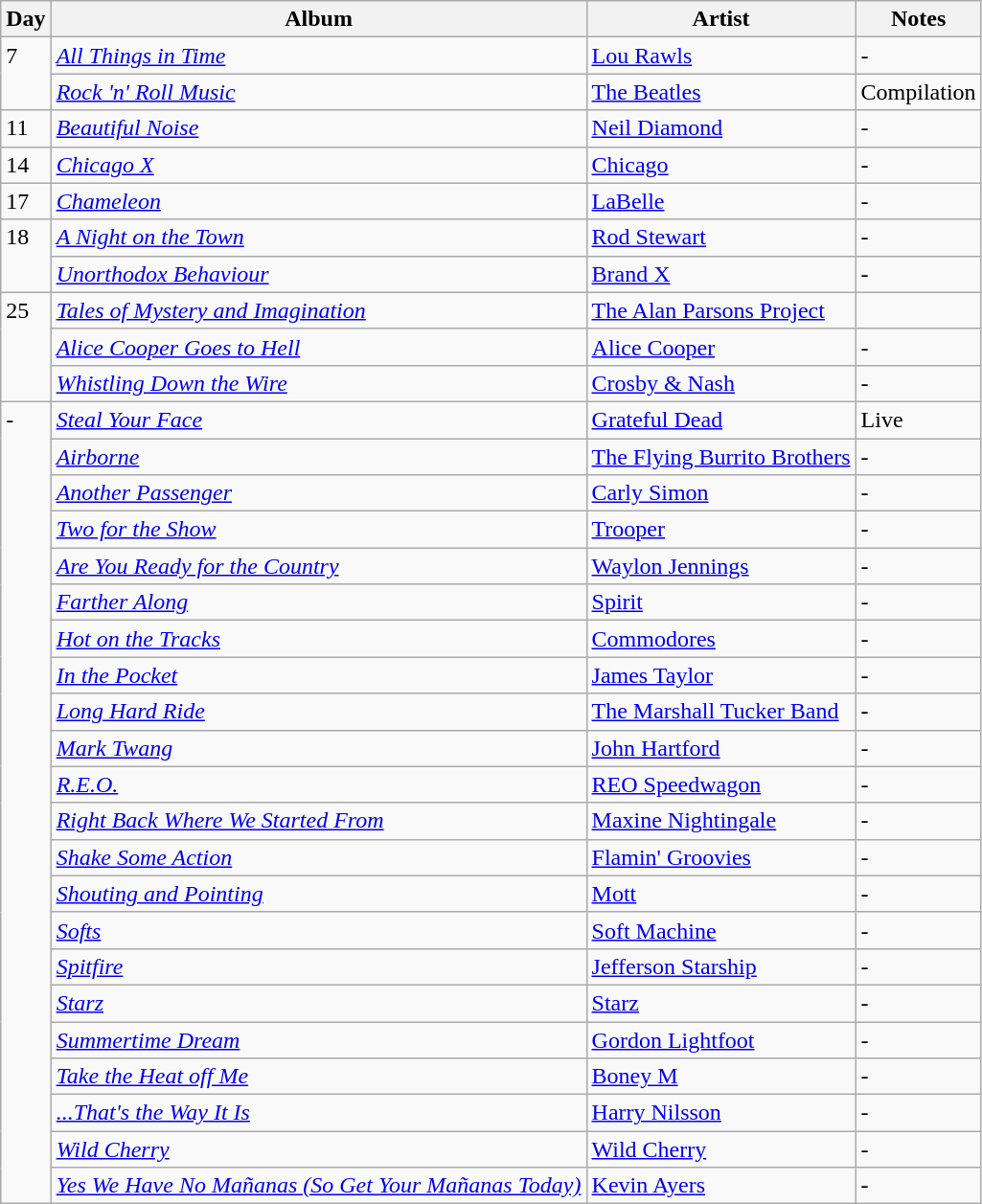<table class="wikitable">
<tr>
<th>Day</th>
<th>Album</th>
<th>Artist</th>
<th>Notes</th>
</tr>
<tr>
<td rowspan="2" style="vertical-align:top;">7</td>
<td><em><a href='#'>All Things in Time</a></em></td>
<td><a href='#'>Lou Rawls</a></td>
<td>-</td>
</tr>
<tr>
<td><em><a href='#'>Rock 'n' Roll Music</a></em></td>
<td><a href='#'>The Beatles</a></td>
<td>Compilation</td>
</tr>
<tr>
<td style="vertical-align:top;">11</td>
<td><em><a href='#'>Beautiful Noise</a></em></td>
<td><a href='#'>Neil Diamond</a></td>
<td>-</td>
</tr>
<tr>
<td style="vertical-align:top;">14</td>
<td><em><a href='#'>Chicago X</a></em></td>
<td><a href='#'>Chicago</a></td>
<td>-</td>
</tr>
<tr>
<td style="vertical-align:top;">17</td>
<td><em><a href='#'>Chameleon</a></em></td>
<td><a href='#'>LaBelle</a></td>
<td>-</td>
</tr>
<tr>
<td rowspan="2" style="vertical-align:top;">18</td>
<td><em><a href='#'>A Night on the Town</a></em></td>
<td><a href='#'>Rod Stewart</a></td>
<td>-</td>
</tr>
<tr>
<td><em><a href='#'>Unorthodox Behaviour</a></em></td>
<td><a href='#'>Brand X</a></td>
<td>-</td>
</tr>
<tr>
<td rowspan="3" style="vertical-align:top;">25</td>
<td><em><a href='#'>Tales of Mystery and Imagination</a></em></td>
<td><a href='#'>The Alan Parsons Project</a></td>
<td></td>
</tr>
<tr>
<td><em><a href='#'>Alice Cooper Goes to Hell</a></em></td>
<td><a href='#'>Alice Cooper</a></td>
<td>-</td>
</tr>
<tr>
<td><em><a href='#'>Whistling Down the Wire</a></em></td>
<td><a href='#'>Crosby & Nash</a></td>
<td>-</td>
</tr>
<tr>
<td rowspan="22" style="vertical-align:top;">-</td>
<td><em><a href='#'>Steal Your Face</a></em></td>
<td><a href='#'>Grateful Dead</a></td>
<td>Live</td>
</tr>
<tr>
<td><em><a href='#'>Airborne</a></em></td>
<td><a href='#'>The Flying Burrito Brothers</a></td>
<td>-</td>
</tr>
<tr>
<td><em><a href='#'>Another Passenger</a></em></td>
<td><a href='#'>Carly Simon</a></td>
<td>-</td>
</tr>
<tr>
<td><em><a href='#'>Two for the Show</a></em></td>
<td><a href='#'>Trooper</a></td>
<td>-</td>
</tr>
<tr>
<td><em><a href='#'>Are You Ready for the Country</a></em></td>
<td><a href='#'>Waylon Jennings</a></td>
<td>-</td>
</tr>
<tr>
<td><em><a href='#'>Farther Along</a></em></td>
<td><a href='#'>Spirit</a></td>
<td>-</td>
</tr>
<tr>
<td><em><a href='#'>Hot on the Tracks</a></em></td>
<td><a href='#'>Commodores</a></td>
<td>-</td>
</tr>
<tr>
<td><em><a href='#'>In the Pocket</a></em></td>
<td><a href='#'>James Taylor</a></td>
<td>-</td>
</tr>
<tr>
<td><em><a href='#'>Long Hard Ride</a></em></td>
<td><a href='#'>The Marshall Tucker Band</a></td>
<td>-</td>
</tr>
<tr>
<td><em><a href='#'>Mark Twang</a></em></td>
<td><a href='#'>John Hartford</a></td>
<td>-</td>
</tr>
<tr>
<td><em><a href='#'>R.E.O.</a></em></td>
<td><a href='#'>REO Speedwagon</a></td>
<td>-</td>
</tr>
<tr>
<td><em><a href='#'>Right Back Where We Started From</a></em></td>
<td><a href='#'>Maxine Nightingale</a></td>
<td>-</td>
</tr>
<tr>
<td><em><a href='#'>Shake Some Action</a></em></td>
<td><a href='#'>Flamin' Groovies</a></td>
<td>-</td>
</tr>
<tr>
<td><em><a href='#'>Shouting and Pointing</a></em></td>
<td><a href='#'>Mott</a></td>
<td>-</td>
</tr>
<tr>
<td><em><a href='#'>Softs</a></em></td>
<td><a href='#'>Soft Machine</a></td>
<td>-</td>
</tr>
<tr>
<td><em><a href='#'>Spitfire</a></em></td>
<td><a href='#'>Jefferson Starship</a></td>
<td>-</td>
</tr>
<tr>
<td><em><a href='#'>Starz</a></em></td>
<td><a href='#'>Starz</a></td>
<td>-</td>
</tr>
<tr>
<td><em><a href='#'>Summertime Dream</a></em></td>
<td><a href='#'>Gordon Lightfoot</a></td>
<td>-</td>
</tr>
<tr>
<td><em><a href='#'>Take the Heat off Me</a></em></td>
<td><a href='#'>Boney M</a></td>
<td>-</td>
</tr>
<tr>
<td><em><a href='#'>...That's the Way It Is</a></em></td>
<td><a href='#'>Harry Nilsson</a></td>
<td>-</td>
</tr>
<tr>
<td><em><a href='#'>Wild Cherry</a></em></td>
<td><a href='#'>Wild Cherry</a></td>
<td>-</td>
</tr>
<tr>
<td><em><a href='#'>Yes We Have No Mañanas (So Get Your Mañanas Today)</a></em></td>
<td><a href='#'>Kevin Ayers</a></td>
<td>-</td>
</tr>
</table>
